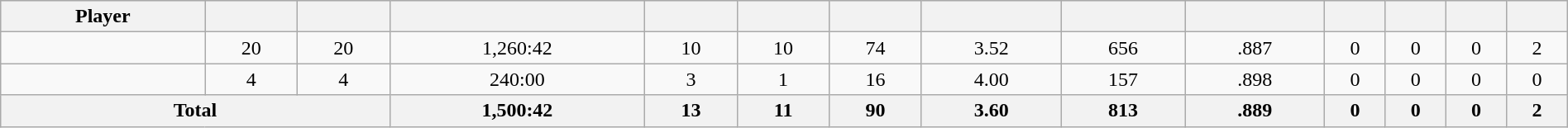<table class="wikitable sortable" style="width:100%;">
<tr style="text-align:center; background:#ddd;">
<th>Player</th>
<th></th>
<th></th>
<th></th>
<th></th>
<th></th>
<th></th>
<th></th>
<th></th>
<th></th>
<th></th>
<th></th>
<th></th>
<th></th>
</tr>
<tr align=center>
<td></td>
<td>20</td>
<td>20</td>
<td>1,260:42</td>
<td>10</td>
<td>10</td>
<td>74</td>
<td>3.52</td>
<td>656</td>
<td>.887</td>
<td>0</td>
<td>0</td>
<td>0</td>
<td>2</td>
</tr>
<tr align=center>
<td></td>
<td>4</td>
<td>4</td>
<td>240:00</td>
<td>3</td>
<td>1</td>
<td>16</td>
<td>4.00</td>
<td>157</td>
<td>.898</td>
<td>0</td>
<td>0</td>
<td>0</td>
<td>0</td>
</tr>
<tr class="sortbotom">
<th colspan=3>Total</th>
<th>1,500:42</th>
<th>13</th>
<th>11</th>
<th>90</th>
<th>3.60</th>
<th>813</th>
<th>.889</th>
<th>0</th>
<th>0</th>
<th>0</th>
<th>2</th>
</tr>
</table>
